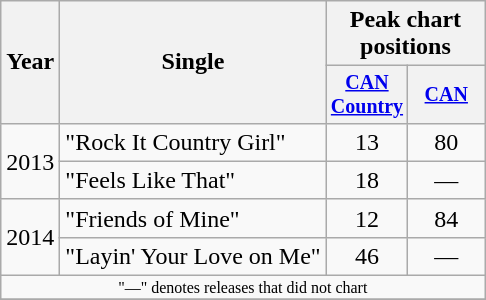<table class="wikitable" style="text-align:center;">
<tr>
<th rowspan="2">Year</th>
<th rowspan="2">Single</th>
<th colspan="2">Peak chart<br>positions</th>
</tr>
<tr style="font-size:smaller;">
<th width="45"><a href='#'>CAN Country</a><br></th>
<th width="45"><a href='#'>CAN</a><br></th>
</tr>
<tr>
<td rowspan="2">2013</td>
<td align="left">"Rock It Country Girl"</td>
<td>13</td>
<td>80</td>
</tr>
<tr>
<td align="left">"Feels Like That"</td>
<td>18</td>
<td>—</td>
</tr>
<tr>
<td rowspan="2">2014</td>
<td align="left">"Friends of Mine"</td>
<td>12</td>
<td>84</td>
</tr>
<tr>
<td align="left">"Layin' Your Love on Me"</td>
<td>46</td>
<td>—</td>
</tr>
<tr>
<td colspan="4" style="font-size:8pt">"—" denotes releases that did not chart</td>
</tr>
<tr>
</tr>
</table>
